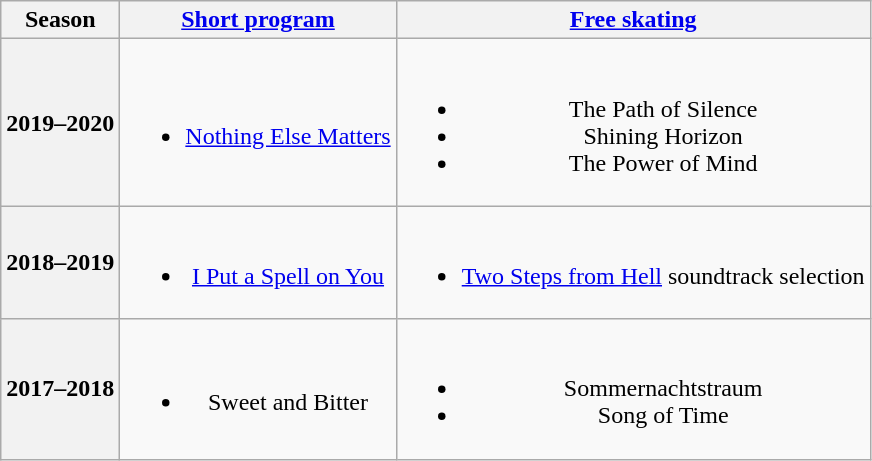<table class=wikitable style=text-align:center>
<tr>
<th>Season</th>
<th><a href='#'>Short program</a></th>
<th><a href='#'>Free skating</a></th>
</tr>
<tr>
<th>2019–2020 <br> </th>
<td><br><ul><li><a href='#'>Nothing Else Matters</a> <br></li></ul></td>
<td><br><ul><li>The Path of Silence</li><li>Shining Horizon</li><li>The Power of Mind <br></li></ul></td>
</tr>
<tr>
<th>2018–2019</th>
<td><br><ul><li><a href='#'>I Put a Spell on You</a> <br></li></ul></td>
<td><br><ul><li><a href='#'>Two Steps from Hell</a> soundtrack selection</li></ul></td>
</tr>
<tr>
<th>2017–2018 <br> </th>
<td><br><ul><li>Sweet and Bitter <br></li></ul></td>
<td><br><ul><li>Sommernachtstraum <br></li><li>Song of Time <br></li></ul></td>
</tr>
</table>
